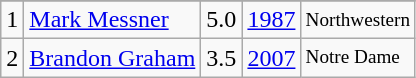<table class="wikitable">
<tr>
</tr>
<tr>
<td>1</td>
<td><a href='#'>Mark Messner</a></td>
<td>5.0</td>
<td><a href='#'>1987</a></td>
<td style="font-size:80%;">Northwestern</td>
</tr>
<tr>
<td>2</td>
<td><a href='#'>Brandon Graham</a></td>
<td>3.5</td>
<td><a href='#'>2007</a></td>
<td style="font-size:80%;">Notre Dame</td>
</tr>
</table>
